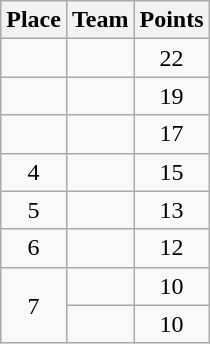<table class="wikitable" style="text-align:center; padding-bottom:0;">
<tr>
<th>Place</th>
<th style="text-align:left;">Team</th>
<th>Points</th>
</tr>
<tr>
<td></td>
<td align=left></td>
<td>22</td>
</tr>
<tr>
<td></td>
<td align=left></td>
<td>19</td>
</tr>
<tr>
<td></td>
<td align=left></td>
<td>17</td>
</tr>
<tr>
<td>4</td>
<td align=left></td>
<td>15</td>
</tr>
<tr>
<td>5</td>
<td align=left></td>
<td>13</td>
</tr>
<tr>
<td>6</td>
<td align=left></td>
<td>12</td>
</tr>
<tr>
<td rowspan=2>7</td>
<td align=left></td>
<td>10</td>
</tr>
<tr>
<td align=left></td>
<td>10</td>
</tr>
</table>
